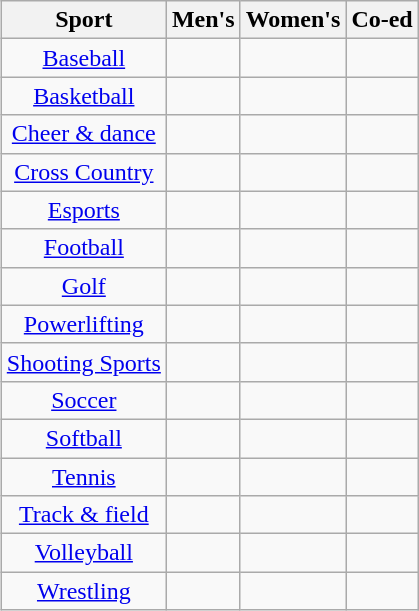<table class="wikitable" style="margin:auto; text-align:center; float:right">
<tr>
<th>Sport</th>
<th>Men's</th>
<th>Women's</th>
<th>Co-ed</th>
</tr>
<tr>
<td><a href='#'>Baseball</a></td>
<td></td>
<td></td>
<td></td>
</tr>
<tr>
<td><a href='#'>Basketball</a></td>
<td></td>
<td></td>
<td></td>
</tr>
<tr>
<td><a href='#'>Cheer & dance</a></td>
<td></td>
<td></td>
<td></td>
</tr>
<tr>
<td><a href='#'>Cross Country</a></td>
<td></td>
<td></td>
</tr>
<tr>
<td><a href='#'>Esports</a></td>
<td></td>
<td></td>
<td></td>
</tr>
<tr>
<td><a href='#'>Football</a></td>
<td></td>
<td></td>
<td></td>
</tr>
<tr>
<td><a href='#'>Golf</a></td>
<td></td>
<td></td>
<td></td>
</tr>
<tr>
<td><a href='#'>Powerlifting</a></td>
<td></td>
<td></td>
<td></td>
</tr>
<tr>
<td><a href='#'>Shooting Sports</a></td>
<td></td>
<td></td>
<td></td>
</tr>
<tr>
<td><a href='#'>Soccer</a></td>
<td></td>
<td></td>
<td></td>
</tr>
<tr>
<td><a href='#'>Softball</a></td>
<td></td>
<td></td>
<td></td>
</tr>
<tr>
<td><a href='#'>Tennis</a></td>
<td></td>
<td></td>
<td></td>
</tr>
<tr>
<td><a href='#'>Track & field</a></td>
<td></td>
<td></td>
<td></td>
</tr>
<tr>
<td><a href='#'>Volleyball</a></td>
<td></td>
<td></td>
<td></td>
</tr>
<tr>
<td><a href='#'>Wrestling</a></td>
<td></td>
<td></td>
<td></td>
</tr>
</table>
